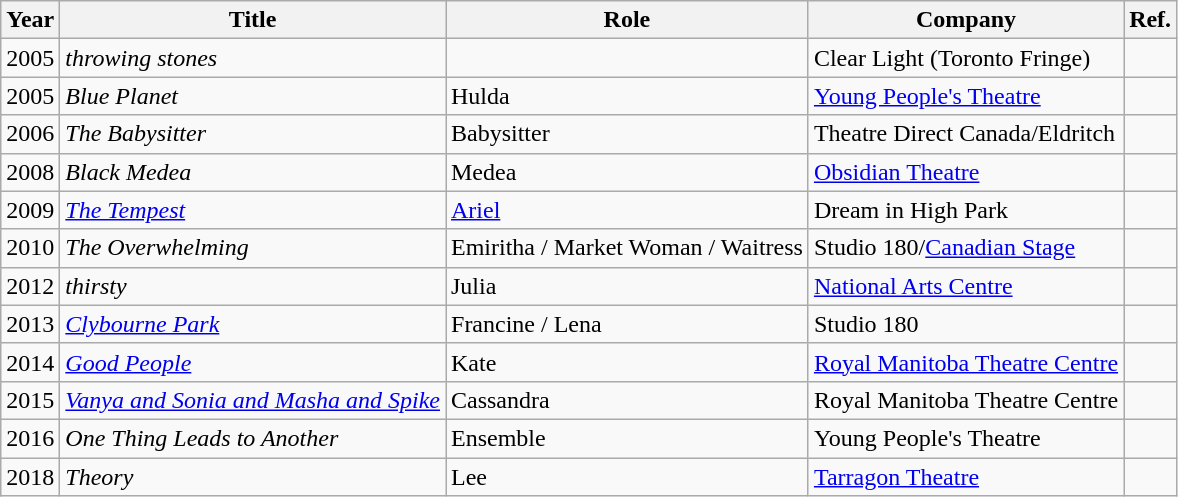<table class="wikitable sortable">
<tr>
<th>Year</th>
<th>Title</th>
<th>Role</th>
<th>Company</th>
<th class="unsortable">Ref.</th>
</tr>
<tr>
<td>2005</td>
<td><em>throwing stones</em></td>
<td></td>
<td>Clear Light (Toronto Fringe)</td>
<td></td>
</tr>
<tr>
<td>2005</td>
<td><em>Blue Planet</em></td>
<td>Hulda</td>
<td><a href='#'>Young People's Theatre</a></td>
<td></td>
</tr>
<tr>
<td>2006</td>
<td><em>The Babysitter</em></td>
<td>Babysitter</td>
<td>Theatre Direct Canada/Eldritch</td>
<td></td>
</tr>
<tr>
<td>2008</td>
<td><em>Black Medea</em></td>
<td>Medea</td>
<td><a href='#'>Obsidian Theatre</a></td>
<td></td>
</tr>
<tr>
<td>2009</td>
<td><em><a href='#'>The Tempest</a></em></td>
<td><a href='#'>Ariel</a></td>
<td>Dream in High Park</td>
<td></td>
</tr>
<tr>
<td>2010</td>
<td><em>The Overwhelming</em></td>
<td>Emiritha / Market Woman / Waitress</td>
<td>Studio 180/<a href='#'>Canadian Stage</a></td>
<td></td>
</tr>
<tr>
<td>2012</td>
<td><em>thirsty</em></td>
<td>Julia</td>
<td><a href='#'>National Arts Centre</a></td>
<td></td>
</tr>
<tr>
<td>2013</td>
<td><em><a href='#'>Clybourne Park</a></em></td>
<td>Francine / Lena</td>
<td>Studio 180</td>
<td></td>
</tr>
<tr>
<td>2014</td>
<td><em><a href='#'>Good People</a></em></td>
<td>Kate</td>
<td><a href='#'>Royal Manitoba Theatre Centre</a></td>
<td></td>
</tr>
<tr>
<td>2015</td>
<td><em><a href='#'>Vanya and Sonia and Masha and Spike</a></em></td>
<td>Cassandra</td>
<td>Royal Manitoba Theatre Centre</td>
<td></td>
</tr>
<tr>
<td>2016</td>
<td><em>One Thing Leads to Another</em></td>
<td>Ensemble</td>
<td>Young People's Theatre</td>
<td></td>
</tr>
<tr>
<td>2018</td>
<td><em>Theory</em></td>
<td>Lee</td>
<td><a href='#'>Tarragon Theatre</a></td>
<td></td>
</tr>
</table>
